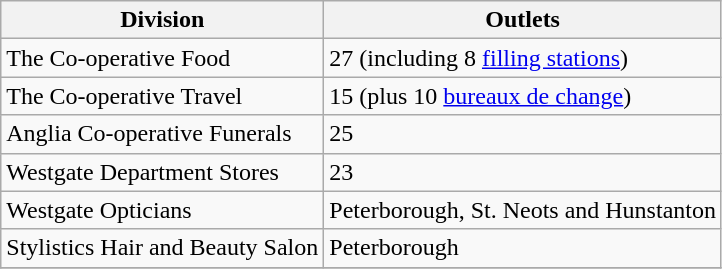<table class="wikitable" style="text-align:left">
<tr>
<th>Division</th>
<th>Outlets</th>
</tr>
<tr>
<td>The Co-operative Food</td>
<td>27 (including 8 <a href='#'>filling stations</a>)</td>
</tr>
<tr>
<td>The Co-operative Travel</td>
<td>15 (plus 10 <a href='#'>bureaux de change</a>)</td>
</tr>
<tr>
<td>Anglia Co-operative Funerals</td>
<td>25</td>
</tr>
<tr>
<td>Westgate Department Stores</td>
<td>23</td>
</tr>
<tr>
<td>Westgate Opticians</td>
<td>Peterborough, St. Neots and Hunstanton</td>
</tr>
<tr>
<td>Stylistics Hair and Beauty Salon</td>
<td>Peterborough</td>
</tr>
<tr>
</tr>
</table>
